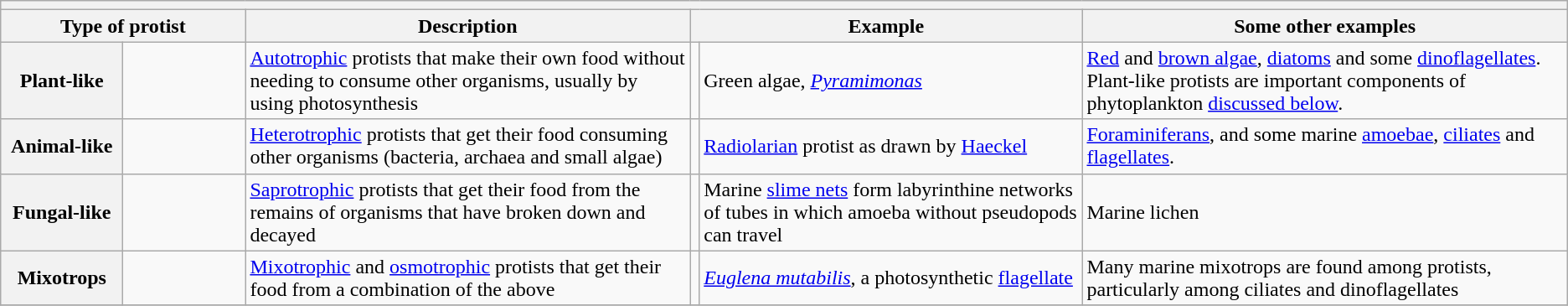<table class="wikitable">
<tr>
<th colspan=8></th>
</tr>
<tr>
<th colspan=2>Type of protist</th>
<th>Description</th>
<th colspan=2>Example</th>
<th>Some other examples</th>
</tr>
<tr>
<th width=90px>Plant-like</th>
<td width=90px></td>
<td><a href='#'>Autotrophic</a> protists that make their own food without needing to consume other organisms, usually by using photosynthesis</td>
<td></td>
<td>Green algae, <em><a href='#'>Pyramimonas</a></em></td>
<td><a href='#'>Red</a> and <a href='#'>brown algae</a>, <a href='#'>diatoms</a> and some <a href='#'>dinoflagellates</a>. Plant-like protists are important components of phytoplankton <a href='#'>discussed below</a>.</td>
</tr>
<tr>
<th>Animal-like</th>
<td></td>
<td><a href='#'>Heterotrophic</a> protists that get their food consuming other organisms (bacteria, archaea and small algae)</td>
<td></td>
<td><a href='#'>Radiolarian</a> protist as drawn by <a href='#'>Haeckel</a></td>
<td><a href='#'>Foraminiferans</a>, and some marine <a href='#'>amoebae</a>, <a href='#'>ciliates</a> and <a href='#'>flagellates</a>.</td>
</tr>
<tr>
<th>Fungal-like</th>
<td></td>
<td><a href='#'>Saprotrophic</a> protists that get their food from the remains of organisms that have broken down and decayed</td>
<td></td>
<td>Marine <a href='#'>slime nets</a> form labyrinthine networks of tubes in which amoeba without pseudopods can travel</td>
<td>Marine lichen</td>
</tr>
<tr>
<th>Mixotrops</th>
<td></td>
<td><a href='#'>Mixotrophic</a> and <a href='#'>osmotrophic</a> protists that get their food from a combination of the above</td>
<td></td>
<td><em><a href='#'>Euglena mutabilis</a></em>, a photosynthetic <a href='#'>flagellate</a></td>
<td>Many marine mixotrops are found among protists, particularly among ciliates and dinoflagellates</td>
</tr>
<tr>
</tr>
</table>
